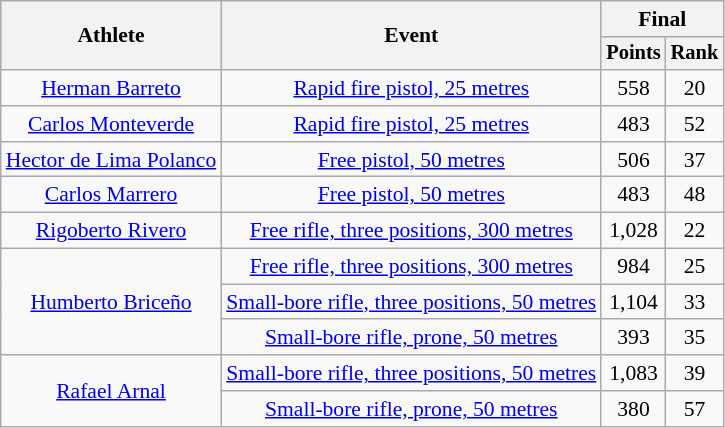<table class="wikitable" border="1" style="font-size:90%">
<tr>
<th rowspan="2">Athlete</th>
<th rowspan="2">Event</th>
<th colspan=2>Final</th>
</tr>
<tr style="font-size:95%">
<th>Points</th>
<th>Rank</th>
</tr>
<tr align=center>
<td aling=left><a href='#'>Herman Barreto</a></td>
<td aling=left><a href='#'>Rapid fire pistol, 25 metres</a></td>
<td>558</td>
<td>20</td>
</tr>
<tr align=center>
<td aling=left><a href='#'>Carlos Monteverde</a></td>
<td aling=left><a href='#'>Rapid fire pistol, 25 metres</a></td>
<td>483</td>
<td>52</td>
</tr>
<tr align=center>
<td aling=left><a href='#'>Hector de Lima Polanco</a></td>
<td aling=left><a href='#'>Free pistol, 50 metres</a></td>
<td>506</td>
<td>37</td>
</tr>
<tr align=center>
<td aling=left><a href='#'>Carlos Marrero</a></td>
<td aling=left><a href='#'>Free pistol, 50 metres</a></td>
<td>483</td>
<td>48</td>
</tr>
<tr align=center>
<td aling=left><a href='#'>Rigoberto Rivero</a></td>
<td aling=left><a href='#'>Free rifle, three positions, 300 metres</a></td>
<td>1,028</td>
<td>22</td>
</tr>
<tr align=center>
<td rowspan=3><a href='#'>Humberto Briceño</a></td>
<td aling=left><a href='#'>Free rifle, three positions, 300 metres</a></td>
<td>984</td>
<td>25</td>
</tr>
<tr align=center>
<td aling=left><a href='#'>Small-bore rifle, three positions, 50 metres</a></td>
<td>1,104</td>
<td>33</td>
</tr>
<tr align=center>
<td aling=left><a href='#'>Small-bore rifle, prone, 50 metres</a></td>
<td>393</td>
<td>35</td>
</tr>
<tr align=center>
<td rowspan=2><a href='#'>Rafael Arnal</a></td>
<td aling=left><a href='#'>Small-bore rifle, three positions, 50 metres</a></td>
<td>1,083</td>
<td>39</td>
</tr>
<tr align=center>
<td aling=left><a href='#'>Small-bore rifle, prone, 50 metres</a></td>
<td>380</td>
<td>57</td>
</tr>
</table>
